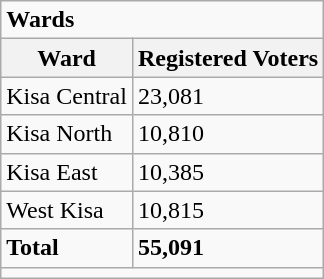<table class="wikitable">
<tr>
<td colspan="2"><strong>Wards</strong></td>
</tr>
<tr>
<th>Ward</th>
<th>Registered Voters</th>
</tr>
<tr>
<td>Kisa Central</td>
<td>23,081</td>
</tr>
<tr>
<td>Kisa North</td>
<td>10,810</td>
</tr>
<tr>
<td>Kisa East</td>
<td>10,385</td>
</tr>
<tr>
<td>West Kisa</td>
<td>10,815</td>
</tr>
<tr>
<td><strong>Total</strong></td>
<td><strong>55,091</strong></td>
</tr>
<tr>
<td colspan="2"></td>
</tr>
</table>
